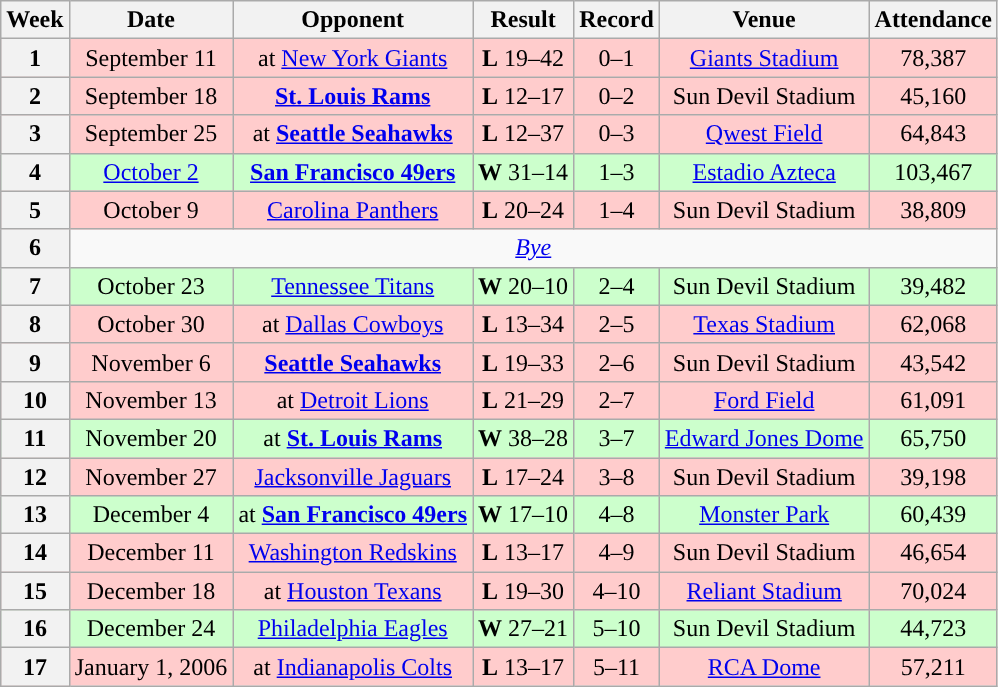<table class="wikitable" style="text-align:center">
<tr>
<th>Week</th>
<th>Date</th>
<th>Opponent</th>
<th>Result</th>
<th>Record</th>
<th>Venue</th>
<th>Attendance</th>
</tr>
<tr style="background:#fcc">
<th>1</th>
<td>September 11</td>
<td>at <a href='#'>New York Giants</a></td>
<td><strong>L</strong> 19–42</td>
<td>0–1</td>
<td><a href='#'>Giants Stadium</a></td>
<td>78,387</td>
</tr>
<tr style="background:#fcc">
<th>2</th>
<td>September 18</td>
<td><strong><a href='#'>St. Louis Rams</a></strong></td>
<td><strong>L</strong> 12–17</td>
<td>0–2</td>
<td>Sun Devil Stadium</td>
<td>45,160</td>
</tr>
<tr style="background:#fcc">
<th>3</th>
<td>September 25</td>
<td>at <strong><a href='#'>Seattle Seahawks</a></strong></td>
<td><strong>L</strong> 12–37</td>
<td>0–3</td>
<td><a href='#'>Qwest Field</a></td>
<td>64,843</td>
</tr>
<tr style="background:#cfc">
<th>4</th>
<td><a href='#'>October 2</a></td>
<td><strong><a href='#'>San Francisco 49ers</a></strong></td>
<td><strong>W</strong> 31–14</td>
<td>1–3</td>
<td> <a href='#'>Estadio Azteca</a> </td>
<td>103,467</td>
</tr>
<tr style="background:#fcc">
<th>5</th>
<td>October 9</td>
<td><a href='#'>Carolina Panthers</a></td>
<td><strong>L</strong> 20–24</td>
<td>1–4</td>
<td>Sun Devil Stadium</td>
<td>38,809</td>
</tr>
<tr>
<th>6</th>
<td colspan="7"><em><a href='#'>Bye</a></em></td>
</tr>
<tr style="background:#cfc">
<th>7</th>
<td>October 23</td>
<td><a href='#'>Tennessee Titans</a></td>
<td><strong>W</strong> 20–10</td>
<td>2–4</td>
<td>Sun Devil Stadium</td>
<td>39,482</td>
</tr>
<tr style="background:#fcc">
<th>8</th>
<td>October 30</td>
<td>at <a href='#'>Dallas Cowboys</a></td>
<td><strong>L</strong> 13–34</td>
<td>2–5</td>
<td><a href='#'>Texas Stadium</a></td>
<td>62,068</td>
</tr>
<tr style="background:#fcc">
<th>9</th>
<td>November 6</td>
<td><strong><a href='#'>Seattle Seahawks</a></strong></td>
<td><strong>L</strong> 19–33</td>
<td>2–6</td>
<td>Sun Devil Stadium</td>
<td>43,542</td>
</tr>
<tr style="background:#fcc">
<th>10</th>
<td>November 13</td>
<td>at <a href='#'>Detroit Lions</a></td>
<td><strong>L</strong> 21–29</td>
<td>2–7</td>
<td><a href='#'>Ford Field</a></td>
<td>61,091</td>
</tr>
<tr style="background:#cfc">
<th>11</th>
<td>November 20</td>
<td>at <strong><a href='#'>St. Louis Rams</a></strong></td>
<td><strong>W</strong> 38–28</td>
<td>3–7</td>
<td><a href='#'>Edward Jones Dome</a></td>
<td>65,750</td>
</tr>
<tr style="background:#fcc">
<th>12</th>
<td>November 27</td>
<td><a href='#'>Jacksonville Jaguars</a></td>
<td><strong>L</strong> 17–24</td>
<td>3–8</td>
<td>Sun Devil Stadium</td>
<td>39,198</td>
</tr>
<tr style="background:#cfc">
<th>13</th>
<td>December 4</td>
<td>at <strong><a href='#'>San Francisco 49ers</a></strong></td>
<td><strong>W</strong> 17–10</td>
<td>4–8</td>
<td><a href='#'>Monster Park</a></td>
<td>60,439</td>
</tr>
<tr style="background:#fcc">
<th>14</th>
<td>December 11</td>
<td><a href='#'>Washington Redskins</a></td>
<td><strong>L</strong> 13–17</td>
<td>4–9</td>
<td>Sun Devil Stadium</td>
<td>46,654</td>
</tr>
<tr style="background:#fcc">
<th>15</th>
<td>December 18</td>
<td>at <a href='#'>Houston Texans</a></td>
<td><strong>L</strong> 19–30</td>
<td>4–10</td>
<td><a href='#'>Reliant Stadium</a></td>
<td>70,024</td>
</tr>
<tr style="background:#cfc">
<th>16</th>
<td>December 24</td>
<td><a href='#'>Philadelphia Eagles</a></td>
<td><strong>W</strong> 27–21</td>
<td>5–10</td>
<td>Sun Devil Stadium</td>
<td>44,723</td>
</tr>
<tr style="background:#fcc">
<th>17</th>
<td>January 1, 2006</td>
<td>at <a href='#'>Indianapolis Colts</a></td>
<td><strong>L</strong> 13–17</td>
<td>5–11</td>
<td><a href='#'>RCA Dome</a></td>
<td>57,211</td>
</tr>
</table>
